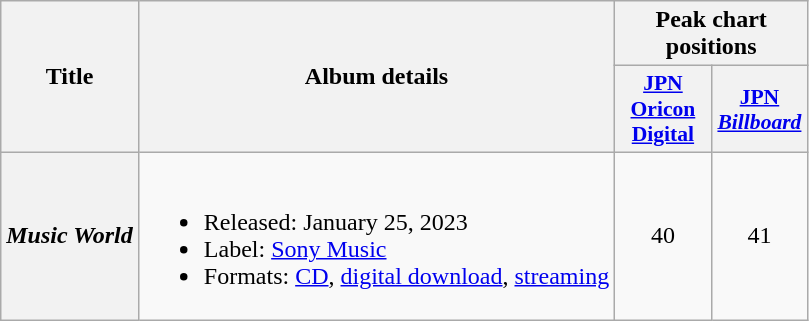<table class="wikitable plainrowheaders">
<tr>
<th scope="col" rowspan="2">Title</th>
<th scope="col" rowspan="2">Album details</th>
<th scope="col" colspan="2">Peak chart positions</th>
</tr>
<tr>
<th scope="col" style="width:4em;font-size:90%"><a href='#'>JPN<br>Oricon<br>Digital</a><br></th>
<th scope="col" style="width:4em;font-size:90%"><a href='#'>JPN<br><em>Billboard</em></a><br></th>
</tr>
<tr>
<th scope="row"><em>Music World</em></th>
<td><br><ul><li>Released: January 25, 2023</li><li>Label: <a href='#'>Sony Music</a></li><li>Formats: <a href='#'>CD</a>, <a href='#'>digital download</a>, <a href='#'>streaming</a></li></ul></td>
<td align="center">40</td>
<td align="center">41</td>
</tr>
</table>
